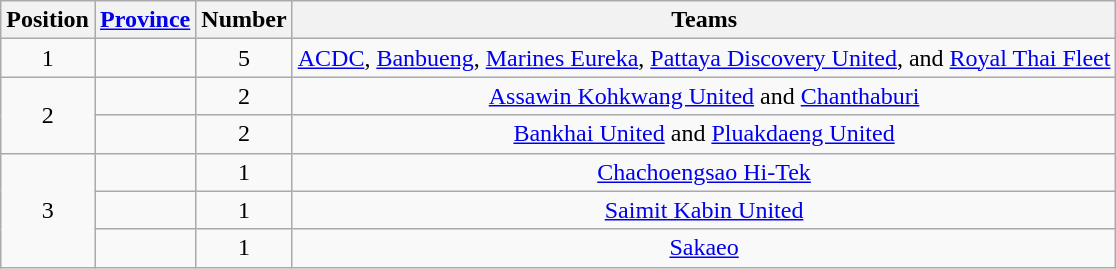<table class="wikitable">
<tr>
<th>Position</th>
<th><a href='#'>Province</a></th>
<th>Number</th>
<th>Teams</th>
</tr>
<tr>
<td align=center>1</td>
<td></td>
<td align=center>5</td>
<td align=center><a href='#'>ACDC</a>, <a href='#'>Banbueng</a>, <a href='#'>Marines Eureka</a>, <a href='#'>Pattaya Discovery United</a>, and <a href='#'>Royal Thai Fleet</a></td>
</tr>
<tr>
<td align=center rowspan="2">2</td>
<td></td>
<td align=center>2</td>
<td align=center><a href='#'>Assawin Kohkwang United</a> and <a href='#'>Chanthaburi</a></td>
</tr>
<tr>
<td></td>
<td align=center>2</td>
<td align=center><a href='#'>Bankhai United</a> and <a href='#'>Pluakdaeng United</a></td>
</tr>
<tr>
<td align=center rowspan="3">3</td>
<td></td>
<td align=center>1</td>
<td align=center><a href='#'>Chachoengsao Hi-Tek</a></td>
</tr>
<tr>
<td></td>
<td align=center>1</td>
<td align=center><a href='#'>Saimit Kabin United</a></td>
</tr>
<tr>
<td></td>
<td align=center>1</td>
<td align=center><a href='#'>Sakaeo</a></td>
</tr>
</table>
